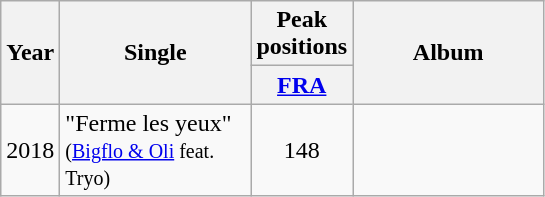<table class="wikitable">
<tr>
<th rowspan="2" style="text-align:center; width:10px;">Year</th>
<th rowspan="2" style="text-align:center; width:120px;">Single</th>
<th style="text-align:center; width:30px;">Peak positions</th>
<th rowspan="2" style="text-align:center; width:120px;">Album</th>
</tr>
<tr>
<th width="40"><a href='#'>FRA</a><br></th>
</tr>
<tr>
<td style="text-align:center;">2018</td>
<td>"Ferme les yeux"<br><small>(<a href='#'>Bigflo & Oli</a> feat. Tryo)</small></td>
<td style="text-align:center;">148</td>
<td></td>
</tr>
</table>
